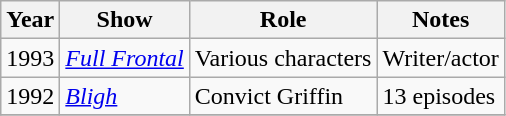<table class="wikitable" style="font-size: 100%;" border="2">
<tr align="center">
<th>Year</th>
<th>Show</th>
<th>Role</th>
<th>Notes</th>
</tr>
<tr>
<td>1993</td>
<td><em><a href='#'>Full Frontal</a></em></td>
<td>Various characters</td>
<td>Writer/actor</td>
</tr>
<tr>
<td>1992</td>
<td><em><a href='#'>Bligh</a></em></td>
<td>Convict Griffin</td>
<td>13 episodes</td>
</tr>
<tr>
</tr>
</table>
